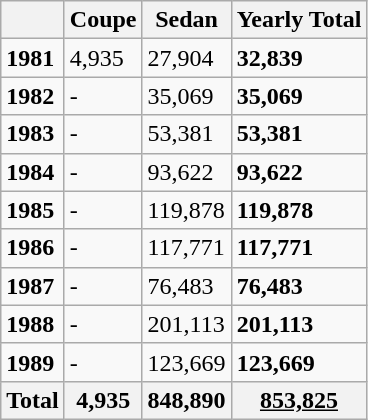<table class="wikitable">
<tr>
<th></th>
<th>Coupe</th>
<th>Sedan</th>
<th>Yearly Total</th>
</tr>
<tr>
<td><strong>1981</strong></td>
<td>4,935</td>
<td>27,904</td>
<td><strong>32,839</strong></td>
</tr>
<tr>
<td><strong>1982</strong></td>
<td>-</td>
<td>35,069</td>
<td><strong>35,069</strong></td>
</tr>
<tr>
<td><strong>1983</strong></td>
<td>-</td>
<td>53,381</td>
<td><strong>53,381</strong></td>
</tr>
<tr>
<td><strong>1984</strong></td>
<td>-</td>
<td>93,622</td>
<td><strong>93,622</strong></td>
</tr>
<tr>
<td><strong>1985</strong></td>
<td>-</td>
<td>119,878</td>
<td><strong>119,878</strong></td>
</tr>
<tr>
<td><strong>1986</strong></td>
<td>-</td>
<td>117,771</td>
<td><strong>117,771</strong></td>
</tr>
<tr>
<td><strong>1987</strong></td>
<td>-</td>
<td>76,483</td>
<td><strong>76,483</strong></td>
</tr>
<tr>
<td><strong>1988</strong></td>
<td>-</td>
<td>201,113</td>
<td><strong>201,113</strong></td>
</tr>
<tr>
<td><strong>1989</strong></td>
<td>-</td>
<td>123,669</td>
<td><strong>123,669</strong></td>
</tr>
<tr>
<th>Total</th>
<th>4,935</th>
<th>848,890</th>
<th><u>853,825</u></th>
</tr>
</table>
